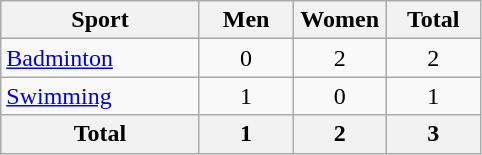<table class="wikitable sortable" style="text-align:center">
<tr>
<th width=125>Sport</th>
<th width=55>Men</th>
<th width=55>Women</th>
<th width=55>Total</th>
</tr>
<tr>
<td align=left><a href='#'>Badminton</a></td>
<td>0</td>
<td>2</td>
<td>2</td>
</tr>
<tr>
<td align="left"><a href='#'>Swimming</a></td>
<td>1</td>
<td>0</td>
<td>1</td>
</tr>
<tr>
<th>Total</th>
<th>1</th>
<th>2</th>
<th>3</th>
</tr>
</table>
